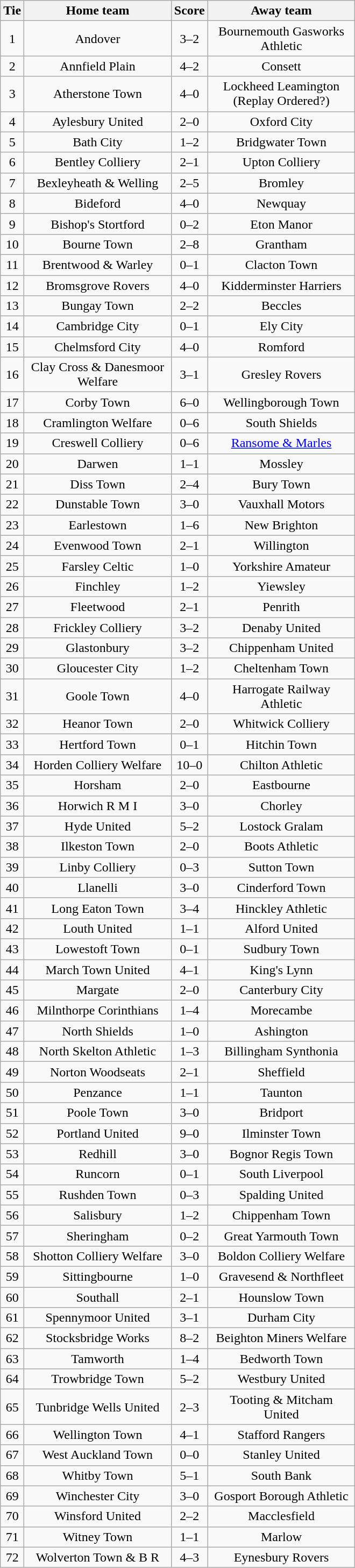<table class="wikitable" style="text-align:center;">
<tr>
<th width=20>Tie</th>
<th width=175>Home team</th>
<th width=20>Score</th>
<th width=175>Away team</th>
</tr>
<tr>
<td>1</td>
<td>Andover</td>
<td>3–2</td>
<td>Bournemouth Gasworks Athletic</td>
</tr>
<tr>
<td>2</td>
<td>Annfield Plain</td>
<td>4–2</td>
<td>Consett</td>
</tr>
<tr>
<td>3</td>
<td>Atherstone Town</td>
<td>4–0</td>
<td>Lockheed Leamington (Replay Ordered?)</td>
</tr>
<tr>
<td>4</td>
<td>Aylesbury United</td>
<td>2–0</td>
<td>Oxford City</td>
</tr>
<tr>
<td>5</td>
<td>Bath City</td>
<td>1–2</td>
<td>Bridgwater Town</td>
</tr>
<tr>
<td>6</td>
<td>Bentley Colliery</td>
<td>2–1</td>
<td>Upton Colliery</td>
</tr>
<tr>
<td>7</td>
<td>Bexleyheath & Welling</td>
<td>2–5</td>
<td>Bromley</td>
</tr>
<tr>
<td>8</td>
<td>Bideford</td>
<td>4–0</td>
<td>Newquay</td>
</tr>
<tr>
<td>9</td>
<td>Bishop's Stortford</td>
<td>0–2</td>
<td>Eton Manor</td>
</tr>
<tr>
<td>10</td>
<td>Bourne Town</td>
<td>2–8</td>
<td>Grantham</td>
</tr>
<tr>
<td>11</td>
<td>Brentwood & Warley</td>
<td>0–1</td>
<td>Clacton Town</td>
</tr>
<tr>
<td>12</td>
<td>Bromsgrove Rovers</td>
<td>4–0</td>
<td>Kidderminster Harriers</td>
</tr>
<tr>
<td>13</td>
<td>Bungay Town</td>
<td>2–2</td>
<td>Beccles</td>
</tr>
<tr>
<td>14</td>
<td>Cambridge City</td>
<td>0–1</td>
<td>Ely City</td>
</tr>
<tr>
<td>15</td>
<td>Chelmsford City</td>
<td>4–0</td>
<td>Romford</td>
</tr>
<tr>
<td>16</td>
<td>Clay Cross & Danesmoor Welfare</td>
<td>3–1</td>
<td>Gresley Rovers</td>
</tr>
<tr>
<td>17</td>
<td>Corby Town</td>
<td>6–0</td>
<td>Wellingborough Town</td>
</tr>
<tr>
<td>18</td>
<td>Cramlington Welfare</td>
<td>0–6</td>
<td>South Shields</td>
</tr>
<tr>
<td>19</td>
<td>Creswell Colliery</td>
<td>0–6</td>
<td><a href='#'>Ransome & Marles</a></td>
</tr>
<tr>
<td>20</td>
<td>Darwen</td>
<td>1–1</td>
<td>Mossley</td>
</tr>
<tr>
<td>21</td>
<td>Diss Town</td>
<td>2–4</td>
<td>Bury Town</td>
</tr>
<tr>
<td>22</td>
<td>Dunstable Town</td>
<td>3–0</td>
<td>Vauxhall Motors</td>
</tr>
<tr>
<td>23</td>
<td>Earlestown</td>
<td>1–6</td>
<td>New Brighton</td>
</tr>
<tr>
<td>24</td>
<td>Evenwood Town</td>
<td>2–1</td>
<td>Willington</td>
</tr>
<tr>
<td>25</td>
<td>Farsley Celtic</td>
<td>1–0</td>
<td>Yorkshire Amateur</td>
</tr>
<tr>
<td>26</td>
<td>Finchley</td>
<td>1–2</td>
<td>Yiewsley</td>
</tr>
<tr>
<td>27</td>
<td>Fleetwood</td>
<td>2–1</td>
<td>Penrith</td>
</tr>
<tr>
<td>28</td>
<td>Frickley Colliery</td>
<td>3–2</td>
<td>Denaby United</td>
</tr>
<tr>
<td>29</td>
<td>Glastonbury</td>
<td>3–2</td>
<td>Chippenham United</td>
</tr>
<tr>
<td>30</td>
<td>Gloucester City</td>
<td>1–2</td>
<td>Cheltenham Town</td>
</tr>
<tr>
<td>31</td>
<td>Goole Town</td>
<td>4–0</td>
<td>Harrogate Railway Athletic</td>
</tr>
<tr>
<td>32</td>
<td>Heanor Town</td>
<td>2–0</td>
<td>Whitwick Colliery</td>
</tr>
<tr>
<td>33</td>
<td>Hertford Town</td>
<td>0–1</td>
<td>Hitchin Town</td>
</tr>
<tr>
<td>34</td>
<td>Horden Colliery Welfare</td>
<td>10–0</td>
<td>Chilton Athletic</td>
</tr>
<tr>
<td>35</td>
<td>Horsham</td>
<td>2–0</td>
<td>Eastbourne</td>
</tr>
<tr>
<td>36</td>
<td>Horwich R M I</td>
<td>3–0</td>
<td>Chorley</td>
</tr>
<tr>
<td>37</td>
<td>Hyde United</td>
<td>5–2</td>
<td>Lostock Gralam</td>
</tr>
<tr>
<td>38</td>
<td>Ilkeston Town</td>
<td>2–0</td>
<td>Boots Athletic</td>
</tr>
<tr>
<td>39</td>
<td>Linby Colliery</td>
<td>0–3</td>
<td>Sutton Town</td>
</tr>
<tr>
<td>40</td>
<td>Llanelli</td>
<td>3–0</td>
<td>Cinderford Town</td>
</tr>
<tr>
<td>41</td>
<td>Long Eaton Town</td>
<td>3–4</td>
<td>Hinckley Athletic</td>
</tr>
<tr>
<td>42</td>
<td>Louth United</td>
<td>1–1</td>
<td>Alford United</td>
</tr>
<tr>
<td>43</td>
<td>Lowestoft Town</td>
<td>0–1</td>
<td>Sudbury Town</td>
</tr>
<tr>
<td>44</td>
<td>March Town United</td>
<td>4–1</td>
<td>King's Lynn</td>
</tr>
<tr>
<td>45</td>
<td>Margate</td>
<td>2–0</td>
<td>Canterbury City</td>
</tr>
<tr>
<td>46</td>
<td>Milnthorpe Corinthians</td>
<td>1–4</td>
<td>Morecambe</td>
</tr>
<tr>
<td>47</td>
<td>North Shields</td>
<td>1–0</td>
<td>Ashington</td>
</tr>
<tr>
<td>48</td>
<td>North Skelton Athletic</td>
<td>1–3</td>
<td>Billingham Synthonia</td>
</tr>
<tr>
<td>49</td>
<td>Norton Woodseats</td>
<td>2–1</td>
<td>Sheffield</td>
</tr>
<tr>
<td>50</td>
<td>Penzance</td>
<td>1–1</td>
<td>Taunton</td>
</tr>
<tr>
<td>51</td>
<td>Poole Town</td>
<td>3–0</td>
<td>Bridport</td>
</tr>
<tr>
<td>52</td>
<td>Portland United</td>
<td>9–0</td>
<td>Ilminster Town</td>
</tr>
<tr>
<td>53</td>
<td>Redhill</td>
<td>3–0</td>
<td>Bognor Regis Town</td>
</tr>
<tr>
<td>54</td>
<td>Runcorn</td>
<td>0–1</td>
<td>South Liverpool</td>
</tr>
<tr>
<td>55</td>
<td>Rushden Town</td>
<td>0–3</td>
<td>Spalding United</td>
</tr>
<tr>
<td>56</td>
<td>Salisbury</td>
<td>1–2</td>
<td>Chippenham Town</td>
</tr>
<tr>
<td>57</td>
<td>Sheringham</td>
<td>0–2</td>
<td>Great Yarmouth Town</td>
</tr>
<tr>
<td>58</td>
<td>Shotton Colliery Welfare</td>
<td>3–0</td>
<td>Boldon Colliery Welfare</td>
</tr>
<tr>
<td>59</td>
<td>Sittingbourne</td>
<td>1–0</td>
<td>Gravesend & Northfleet</td>
</tr>
<tr>
<td>60</td>
<td>Southall</td>
<td>2–1</td>
<td>Hounslow Town</td>
</tr>
<tr>
<td>61</td>
<td>Spennymoor United</td>
<td>3–1</td>
<td>Durham City</td>
</tr>
<tr>
<td>62</td>
<td>Stocksbridge Works</td>
<td>8–2</td>
<td>Beighton Miners Welfare</td>
</tr>
<tr>
<td>63</td>
<td>Tamworth</td>
<td>1–4</td>
<td>Bedworth Town</td>
</tr>
<tr>
<td>64</td>
<td>Trowbridge Town</td>
<td>5–2</td>
<td>Westbury United</td>
</tr>
<tr>
<td>65</td>
<td>Tunbridge Wells United</td>
<td>2–3</td>
<td>Tooting & Mitcham United</td>
</tr>
<tr>
<td>66</td>
<td>Wellington Town</td>
<td>4–1</td>
<td>Stafford Rangers</td>
</tr>
<tr>
<td>67</td>
<td>West Auckland Town</td>
<td>0–0</td>
<td>Stanley United</td>
</tr>
<tr>
<td>68</td>
<td>Whitby Town</td>
<td>5–1</td>
<td>South Bank</td>
</tr>
<tr>
<td>69</td>
<td>Winchester City</td>
<td>3–0</td>
<td>Gosport Borough Athletic</td>
</tr>
<tr>
<td>70</td>
<td>Winsford United</td>
<td>2–2</td>
<td>Macclesfield</td>
</tr>
<tr>
<td>71</td>
<td>Witney Town</td>
<td>1–1</td>
<td>Marlow</td>
</tr>
<tr>
<td>72</td>
<td>Wolverton Town & B R</td>
<td>4–3</td>
<td>Eynesbury Rovers</td>
</tr>
</table>
